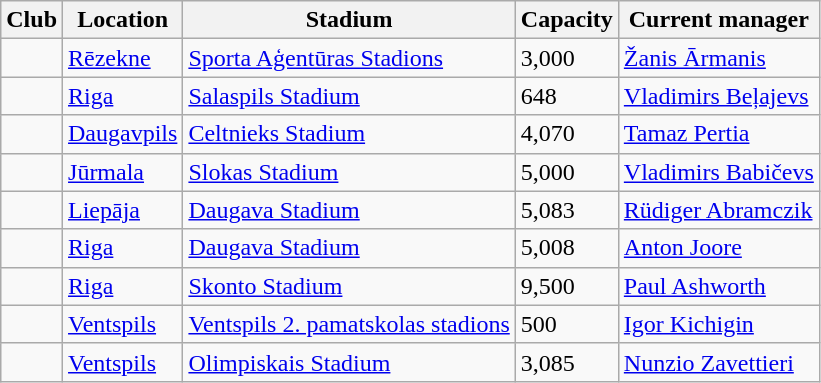<table class="wikitable sortable">
<tr>
<th>Club</th>
<th>Location</th>
<th>Stadium</th>
<th>Capacity</th>
<th>Current manager</th>
</tr>
<tr>
<td></td>
<td><a href='#'>Rēzekne</a></td>
<td><a href='#'>Sporta Aģentūras Stadions</a></td>
<td>3,000</td>
<td> <a href='#'>Žanis Ārmanis</a></td>
</tr>
<tr>
<td></td>
<td><a href='#'>Riga</a></td>
<td><a href='#'>Salaspils Stadium</a></td>
<td>648</td>
<td> <a href='#'>Vladimirs Beļajevs</a></td>
</tr>
<tr>
<td></td>
<td><a href='#'>Daugavpils</a></td>
<td><a href='#'>Celtnieks Stadium</a></td>
<td>4,070</td>
<td> <a href='#'>Tamaz Pertia</a></td>
</tr>
<tr>
<td></td>
<td><a href='#'>Jūrmala</a></td>
<td><a href='#'>Slokas Stadium</a></td>
<td>5,000</td>
<td> <a href='#'>Vladimirs Babičevs</a></td>
</tr>
<tr>
<td></td>
<td><a href='#'>Liepāja</a></td>
<td><a href='#'>Daugava Stadium</a></td>
<td>5,083</td>
<td> <a href='#'>Rüdiger Abramczik</a></td>
</tr>
<tr>
<td></td>
<td><a href='#'>Riga</a></td>
<td><a href='#'>Daugava Stadium</a></td>
<td>5,008</td>
<td> <a href='#'>Anton Joore</a></td>
</tr>
<tr>
<td></td>
<td><a href='#'>Riga</a></td>
<td><a href='#'>Skonto Stadium</a></td>
<td>9,500</td>
<td> <a href='#'>Paul Ashworth</a></td>
</tr>
<tr>
<td></td>
<td><a href='#'>Ventspils</a></td>
<td><a href='#'>Ventspils 2. pamatskolas stadions</a></td>
<td>500</td>
<td> <a href='#'>Igor Kichigin</a></td>
</tr>
<tr>
<td></td>
<td><a href='#'>Ventspils</a></td>
<td><a href='#'>Olimpiskais Stadium</a></td>
<td>3,085</td>
<td> <a href='#'>Nunzio Zavettieri</a></td>
</tr>
</table>
